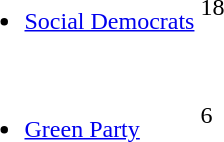<table>
<tr>
<td><br><ul><li><a href='#'>Social Democrats</a></li></ul></td>
<td><div>18</div></td>
</tr>
<tr>
<td><br><ul><li><a href='#'>Green Party</a></li></ul></td>
<td><div>6</div></td>
</tr>
</table>
